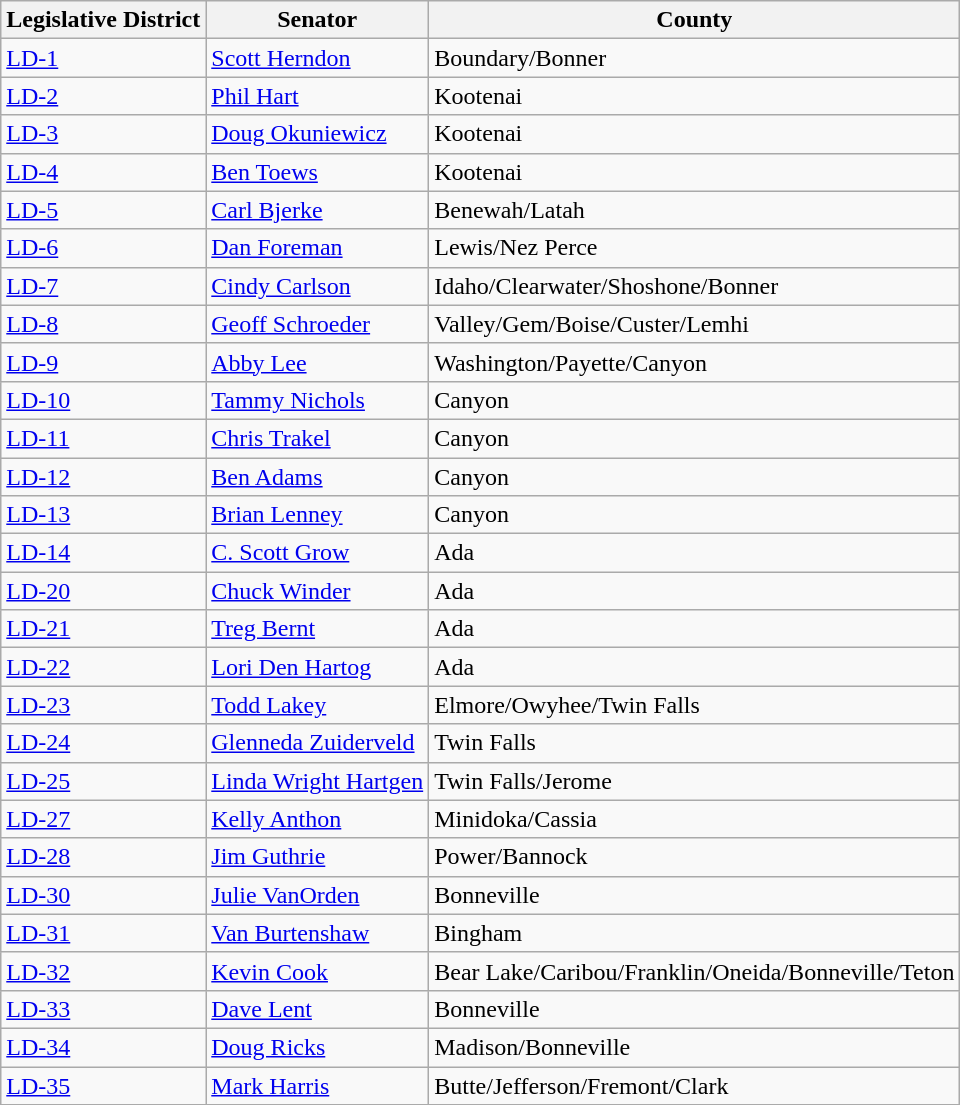<table class="wikitable">
<tr>
<th>Legislative District</th>
<th>Senator</th>
<th>County</th>
</tr>
<tr>
<td><a href='#'>LD-1</a></td>
<td><a href='#'>Scott Herndon</a></td>
<td>Boundary/Bonner</td>
</tr>
<tr>
<td><a href='#'>LD-2</a></td>
<td><a href='#'>Phil Hart</a></td>
<td>Kootenai</td>
</tr>
<tr>
<td><a href='#'>LD-3</a></td>
<td><a href='#'>Doug Okuniewicz</a></td>
<td>Kootenai</td>
</tr>
<tr>
<td><a href='#'>LD-4</a></td>
<td><a href='#'>Ben Toews</a></td>
<td>Kootenai</td>
</tr>
<tr>
<td><a href='#'>LD-5</a></td>
<td><a href='#'>Carl Bjerke</a></td>
<td>Benewah/Latah</td>
</tr>
<tr>
<td><a href='#'>LD-6</a></td>
<td><a href='#'>Dan Foreman</a></td>
<td>Lewis/Nez Perce</td>
</tr>
<tr>
<td><a href='#'>LD-7</a></td>
<td><a href='#'>Cindy Carlson</a></td>
<td>Idaho/Clearwater/Shoshone/Bonner</td>
</tr>
<tr>
<td><a href='#'>LD-8</a></td>
<td><a href='#'>Geoff Schroeder</a></td>
<td>Valley/Gem/Boise/Custer/Lemhi</td>
</tr>
<tr>
<td><a href='#'>LD-9</a></td>
<td><a href='#'>Abby Lee</a></td>
<td>Washington/Payette/Canyon</td>
</tr>
<tr>
<td><a href='#'>LD-10</a></td>
<td><a href='#'>Tammy Nichols</a></td>
<td>Canyon</td>
</tr>
<tr>
<td><a href='#'>LD-11</a></td>
<td><a href='#'>Chris Trakel</a></td>
<td>Canyon</td>
</tr>
<tr>
<td><a href='#'>LD-12</a></td>
<td><a href='#'>Ben Adams</a></td>
<td>Canyon</td>
</tr>
<tr>
<td><a href='#'>LD-13</a></td>
<td><a href='#'>Brian Lenney</a></td>
<td>Canyon</td>
</tr>
<tr>
<td><a href='#'>LD-14</a></td>
<td><a href='#'>C. Scott Grow</a></td>
<td>Ada</td>
</tr>
<tr>
<td><a href='#'>LD-20</a></td>
<td><a href='#'>Chuck Winder</a></td>
<td>Ada</td>
</tr>
<tr>
<td><a href='#'>LD-21</a></td>
<td><a href='#'>Treg Bernt</a></td>
<td>Ada</td>
</tr>
<tr>
<td><a href='#'>LD-22</a></td>
<td><a href='#'>Lori Den Hartog</a></td>
<td>Ada</td>
</tr>
<tr>
<td><a href='#'>LD-23</a></td>
<td><a href='#'>Todd Lakey</a></td>
<td>Elmore/Owyhee/Twin Falls</td>
</tr>
<tr>
<td><a href='#'>LD-24</a></td>
<td><a href='#'>Glenneda Zuiderveld</a></td>
<td>Twin Falls</td>
</tr>
<tr>
<td><a href='#'>LD-25</a></td>
<td><a href='#'>Linda Wright Hartgen</a></td>
<td>Twin Falls/Jerome</td>
</tr>
<tr>
<td><a href='#'>LD-27</a></td>
<td><a href='#'>Kelly Anthon</a></td>
<td>Minidoka/Cassia</td>
</tr>
<tr>
<td><a href='#'>LD-28</a></td>
<td><a href='#'>Jim Guthrie</a></td>
<td>Power/Bannock</td>
</tr>
<tr>
<td><a href='#'>LD-30</a></td>
<td><a href='#'>Julie VanOrden</a></td>
<td>Bonneville</td>
</tr>
<tr>
<td><a href='#'>LD-31</a></td>
<td><a href='#'>Van Burtenshaw</a></td>
<td>Bingham</td>
</tr>
<tr>
<td><a href='#'>LD-32</a></td>
<td><a href='#'>Kevin Cook</a></td>
<td>Bear Lake/Caribou/Franklin/Oneida/Bonneville/Teton</td>
</tr>
<tr>
<td><a href='#'>LD-33</a></td>
<td><a href='#'>Dave Lent</a></td>
<td>Bonneville</td>
</tr>
<tr>
<td><a href='#'>LD-34</a></td>
<td><a href='#'>Doug Ricks</a></td>
<td>Madison/Bonneville</td>
</tr>
<tr>
<td><a href='#'>LD-35</a></td>
<td><a href='#'>Mark Harris</a></td>
<td>Butte/Jefferson/Fremont/Clark</td>
</tr>
<tr>
</tr>
</table>
